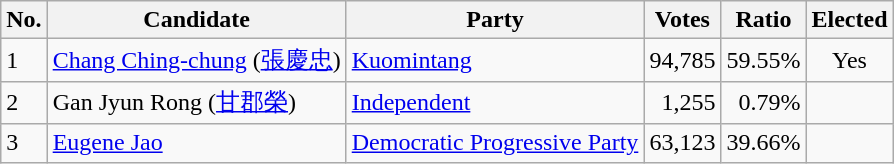<table class=wikitable>
<tr>
<th>No.</th>
<th>Candidate</th>
<th>Party</th>
<th>Votes</th>
<th>Ratio</th>
<th>Elected</th>
</tr>
<tr>
<td>1</td>
<td><a href='#'>Chang Ching-chung</a> (<a href='#'>張慶忠</a>)</td>
<td><a href='#'>Kuomintang</a></td>
<td align="right">94,785</td>
<td align="right">59.55%</td>
<td align="center">Yes</td>
</tr>
<tr>
<td>2</td>
<td>Gan Jyun Rong  (<a href='#'>甘郡榮</a>)</td>
<td><a href='#'>Independent</a></td>
<td align="right">1,255</td>
<td align="right">0.79%</td>
<td></td>
</tr>
<tr>
<td>3</td>
<td><a href='#'>Eugene Jao</a></td>
<td><a href='#'>Democratic Progressive Party</a></td>
<td align="right">63,123</td>
<td align="right">39.66%</td>
<td></td>
</tr>
</table>
